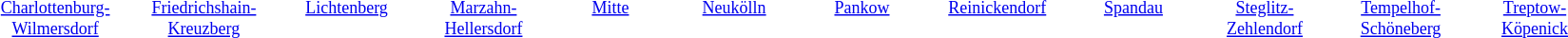<table style="width: 90%; align:top; valign=top; font-size:75%">
<tr>
<td style="text-align:center; width:120px; vertical-align:top;"> <br> <a href='#'>Charlottenburg-Wilmersdorf</a></td>
<td style="text-align:center; width:120px; vertical-align:top;"> <br> <a href='#'>Friedrichshain-Kreuzberg</a></td>
<td style="text-align:center; width:120px; vertical-align:top;"> <br> <a href='#'>Lichtenberg</a></td>
<td style="text-align:center; width:120px; vertical-align:top;"> <br> <a href='#'>Marzahn-Hellersdorf</a></td>
<td style="text-align:center; width:120px; vertical-align:top;"> <br> <a href='#'>Mitte</a></td>
<td style="text-align:center; width:120px; vertical-align:top;"> <br> <a href='#'>Neukölln</a></td>
<td style="text-align:center; width:120px; vertical-align:top;"> <br> <a href='#'>Pankow</a></td>
<td style="text-align:center; width:120px; vertical-align:top;"> <br> <a href='#'>Reinickendorf</a></td>
<td style="text-align:center; width:120px; vertical-align:top;"> <br> <a href='#'>Spandau</a></td>
<td style="text-align:center; width:120px; vertical-align:top;"> <br> <a href='#'>Steglitz-Zehlendorf</a></td>
<td style="text-align:center; width:120px; vertical-align:top;"> <br> <a href='#'>Tempelhof-Schöneberg</a></td>
<td style="text-align:center; width:120px; vertical-align:top;"> <br> <a href='#'>Treptow-Köpenick</a></td>
</tr>
</table>
